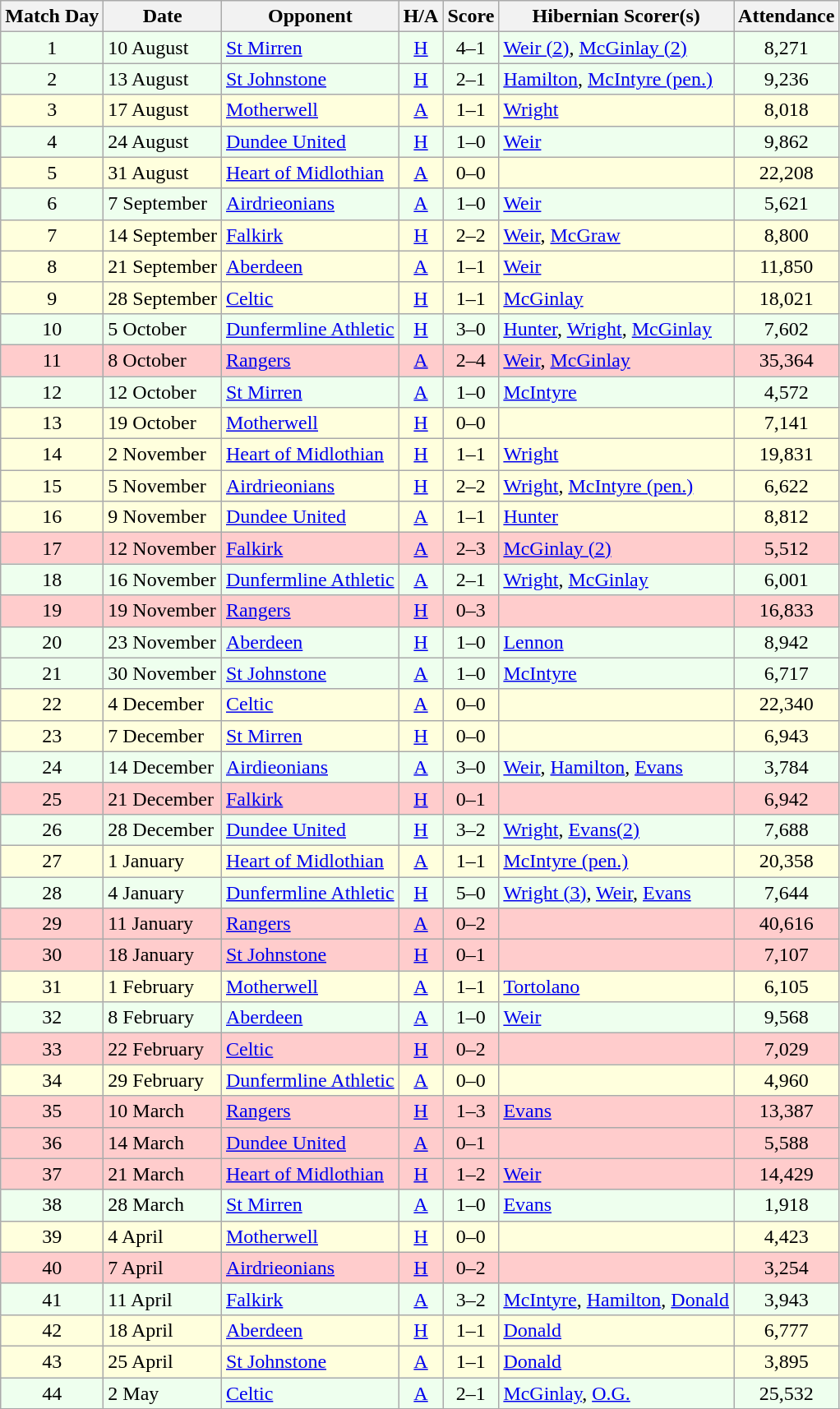<table class="wikitable" style="text-align:center">
<tr>
<th>Match Day</th>
<th>Date</th>
<th>Opponent</th>
<th>H/A</th>
<th>Score</th>
<th>Hibernian Scorer(s)</th>
<th>Attendance</th>
</tr>
<tr bgcolor=#EEFFEE>
<td>1</td>
<td align=left>10 August</td>
<td align=left><a href='#'>St Mirren</a></td>
<td><a href='#'>H</a></td>
<td>4–1</td>
<td align=left><a href='#'>Weir (2)</a>, <a href='#'>McGinlay (2)</a></td>
<td>8,271</td>
</tr>
<tr bgcolor=#EEFFEE>
<td>2</td>
<td align=left>13 August</td>
<td align=left><a href='#'>St Johnstone</a></td>
<td><a href='#'>H</a></td>
<td>2–1</td>
<td align=left><a href='#'>Hamilton</a>, <a href='#'>McIntyre (pen.)</a></td>
<td>9,236</td>
</tr>
<tr bgcolor=#FFFFDD>
<td>3</td>
<td align=left>17 August</td>
<td align=left><a href='#'>Motherwell</a></td>
<td><a href='#'>A</a></td>
<td>1–1</td>
<td align=left><a href='#'>Wright</a></td>
<td>8,018</td>
</tr>
<tr bgcolor=#EEFFEE>
<td>4</td>
<td align=left>24 August</td>
<td align=left><a href='#'>Dundee United</a></td>
<td><a href='#'>H</a></td>
<td>1–0</td>
<td align=left><a href='#'>Weir</a></td>
<td>9,862</td>
</tr>
<tr bgcolor=#FFFFDD>
<td>5</td>
<td align=left>31 August</td>
<td align=left><a href='#'>Heart of Midlothian</a></td>
<td><a href='#'>A</a></td>
<td>0–0</td>
<td align=left></td>
<td>22,208</td>
</tr>
<tr bgcolor=#EEFFEE>
<td>6</td>
<td align=left>7 September</td>
<td align=left><a href='#'>Airdrieonians</a></td>
<td><a href='#'>A</a></td>
<td>1–0</td>
<td align=left><a href='#'>Weir</a></td>
<td>5,621</td>
</tr>
<tr bgcolor=#FFFFDD>
<td>7</td>
<td align=left>14 September</td>
<td align=left><a href='#'>Falkirk</a></td>
<td><a href='#'>H</a></td>
<td>2–2</td>
<td align=left><a href='#'>Weir</a>, <a href='#'>McGraw</a></td>
<td>8,800</td>
</tr>
<tr bgcolor=#FFFFDD>
<td>8</td>
<td align=left>21 September</td>
<td align=left><a href='#'>Aberdeen</a></td>
<td><a href='#'>A</a></td>
<td>1–1</td>
<td align=left><a href='#'>Weir</a></td>
<td>11,850</td>
</tr>
<tr bgcolor=#FFFFDD>
<td>9</td>
<td align=left>28 September</td>
<td align=left><a href='#'>Celtic</a></td>
<td><a href='#'>H</a></td>
<td>1–1</td>
<td align=left><a href='#'>McGinlay</a></td>
<td>18,021</td>
</tr>
<tr bgcolor=#EEFFEE>
<td>10</td>
<td align=left>5 October</td>
<td align=left><a href='#'>Dunfermline Athletic</a></td>
<td><a href='#'>H</a></td>
<td>3–0</td>
<td align=left><a href='#'>Hunter</a>, <a href='#'>Wright</a>, <a href='#'>McGinlay</a></td>
<td>7,602</td>
</tr>
<tr bgcolor=#FFCCCC>
<td>11</td>
<td align=left>8 October</td>
<td align=left><a href='#'>Rangers</a></td>
<td><a href='#'>A</a></td>
<td>2–4</td>
<td align=left><a href='#'>Weir</a>, <a href='#'>McGinlay</a></td>
<td>35,364</td>
</tr>
<tr bgcolor=#EEFFEE>
<td>12</td>
<td align=left>12 October</td>
<td align=left><a href='#'>St Mirren</a></td>
<td><a href='#'>A</a></td>
<td>1–0</td>
<td align=left><a href='#'>McIntyre</a></td>
<td>4,572</td>
</tr>
<tr bgcolor=#FFFFDD>
<td>13</td>
<td align=left>19 October</td>
<td align=left><a href='#'>Motherwell</a></td>
<td><a href='#'>H</a></td>
<td>0–0</td>
<td align=left></td>
<td>7,141</td>
</tr>
<tr bgcolor=#FFFFDD>
<td>14</td>
<td align=left>2 November</td>
<td align=left><a href='#'>Heart of Midlothian</a></td>
<td><a href='#'>H</a></td>
<td>1–1</td>
<td align=left><a href='#'>Wright</a></td>
<td>19,831</td>
</tr>
<tr bgcolor=#FFFFDD>
<td>15</td>
<td align=left>5 November</td>
<td align=left><a href='#'>Airdrieonians</a></td>
<td><a href='#'>H</a></td>
<td>2–2</td>
<td align=left><a href='#'>Wright</a>, <a href='#'>McIntyre (pen.)</a></td>
<td>6,622</td>
</tr>
<tr bgcolor=#FFFFDD>
<td>16</td>
<td align=left>9 November</td>
<td align=left><a href='#'>Dundee United</a></td>
<td><a href='#'>A</a></td>
<td>1–1</td>
<td align=left><a href='#'>Hunter</a></td>
<td>8,812</td>
</tr>
<tr bgcolor=#FFCCCC>
<td>17</td>
<td align=left>12 November</td>
<td align=left><a href='#'>Falkirk</a></td>
<td><a href='#'>A</a></td>
<td>2–3</td>
<td align=left><a href='#'>McGinlay (2)</a></td>
<td>5,512</td>
</tr>
<tr bgcolor=#EEFFEE>
<td>18</td>
<td align=left>16 November</td>
<td align=left><a href='#'>Dunfermline Athletic</a></td>
<td><a href='#'>A</a></td>
<td>2–1</td>
<td align=left><a href='#'>Wright</a>, <a href='#'>McGinlay</a></td>
<td>6,001</td>
</tr>
<tr bgcolor=#FFCCCC>
<td>19</td>
<td align=left>19 November</td>
<td align=left><a href='#'>Rangers</a></td>
<td><a href='#'>H</a></td>
<td>0–3</td>
<td align=left></td>
<td>16,833</td>
</tr>
<tr bgcolor=#EEFFEE>
<td>20</td>
<td align=left>23 November</td>
<td align=left><a href='#'>Aberdeen</a></td>
<td><a href='#'>H</a></td>
<td>1–0</td>
<td align=left><a href='#'>Lennon</a></td>
<td>8,942</td>
</tr>
<tr bgcolor=#EEFFEE>
<td>21</td>
<td align=left>30 November</td>
<td align=left><a href='#'>St Johnstone</a></td>
<td><a href='#'>A</a></td>
<td>1–0</td>
<td align=left><a href='#'>McIntyre</a></td>
<td>6,717</td>
</tr>
<tr bgcolor=#FFFFDD>
<td>22</td>
<td align=left>4 December</td>
<td align=left><a href='#'>Celtic</a></td>
<td><a href='#'>A</a></td>
<td>0–0</td>
<td align=left></td>
<td>22,340</td>
</tr>
<tr bgcolor=#FFFFDD>
<td>23</td>
<td align=left>7 December</td>
<td align=left><a href='#'>St Mirren</a></td>
<td><a href='#'>H</a></td>
<td>0–0</td>
<td align=left></td>
<td>6,943</td>
</tr>
<tr bgcolor=#EEFFEE>
<td>24</td>
<td align=left>14 December</td>
<td align=left><a href='#'>Airdieonians</a></td>
<td><a href='#'>A</a></td>
<td>3–0</td>
<td align=left><a href='#'>Weir</a>, <a href='#'>Hamilton</a>, <a href='#'>Evans</a></td>
<td>3,784</td>
</tr>
<tr bgcolor=#FFCCCC>
<td>25</td>
<td align=left>21 December</td>
<td align=left><a href='#'>Falkirk</a></td>
<td><a href='#'>H</a></td>
<td>0–1</td>
<td align=left></td>
<td>6,942</td>
</tr>
<tr bgcolor=#EEFFEE>
<td>26</td>
<td align=left>28 December</td>
<td align=left><a href='#'>Dundee United</a></td>
<td><a href='#'>H</a></td>
<td>3–2</td>
<td align=left><a href='#'>Wright</a>, <a href='#'>Evans(2)</a></td>
<td>7,688</td>
</tr>
<tr bgcolor=#FFFFDD>
<td>27</td>
<td align=left>1 January</td>
<td align=left><a href='#'>Heart of Midlothian</a></td>
<td><a href='#'>A</a></td>
<td>1–1</td>
<td align=left><a href='#'>McIntyre (pen.)</a></td>
<td>20,358</td>
</tr>
<tr bgcolor=#EEFFEE>
<td>28</td>
<td align=left>4 January</td>
<td align=left><a href='#'>Dunfermline Athletic</a></td>
<td><a href='#'>H</a></td>
<td>5–0</td>
<td align=left><a href='#'>Wright (3)</a>, <a href='#'>Weir</a>, <a href='#'>Evans</a></td>
<td>7,644</td>
</tr>
<tr bgcolor=#FFCCCC>
<td>29</td>
<td align=left>11 January</td>
<td align=left><a href='#'>Rangers</a></td>
<td><a href='#'>A</a></td>
<td>0–2</td>
<td align=left></td>
<td>40,616</td>
</tr>
<tr bgcolor=#FFCCCC>
<td>30</td>
<td align=left>18 January</td>
<td align=left><a href='#'>St Johnstone</a></td>
<td><a href='#'>H</a></td>
<td>0–1</td>
<td align=left></td>
<td>7,107</td>
</tr>
<tr bgcolor=#FFFFDD>
<td>31</td>
<td align=left>1 February</td>
<td align=left><a href='#'>Motherwell</a></td>
<td><a href='#'>A</a></td>
<td>1–1</td>
<td align=left><a href='#'>Tortolano</a></td>
<td>6,105</td>
</tr>
<tr bgcolor=#EEFFEE>
<td>32</td>
<td align=left>8 February</td>
<td align=left><a href='#'>Aberdeen</a></td>
<td><a href='#'>A</a></td>
<td>1–0</td>
<td align=left><a href='#'>Weir</a></td>
<td>9,568</td>
</tr>
<tr bgcolor=#FFCCCC>
<td>33</td>
<td align=left>22 February</td>
<td align=left><a href='#'>Celtic</a></td>
<td><a href='#'>H</a></td>
<td>0–2</td>
<td align=left></td>
<td>7,029</td>
</tr>
<tr bgcolor=#FFFFDD>
<td>34</td>
<td align=left>29 February</td>
<td align=left><a href='#'>Dunfermline Athletic</a></td>
<td><a href='#'>A</a></td>
<td>0–0</td>
<td align=left></td>
<td>4,960</td>
</tr>
<tr bgcolor=#FFCCCC>
<td>35</td>
<td align=left>10 March</td>
<td align=left><a href='#'>Rangers</a></td>
<td><a href='#'>H</a></td>
<td>1–3</td>
<td align=left><a href='#'>Evans</a></td>
<td>13,387</td>
</tr>
<tr bgcolor=#FFCCCC>
<td>36</td>
<td align=left>14 March</td>
<td align=left><a href='#'>Dundee United</a></td>
<td><a href='#'>A</a></td>
<td>0–1</td>
<td align=left></td>
<td>5,588</td>
</tr>
<tr bgcolor=#FFCCCC>
<td>37</td>
<td align=left>21 March</td>
<td align=left><a href='#'>Heart of Midlothian</a></td>
<td><a href='#'>H</a></td>
<td>1–2</td>
<td align=left><a href='#'>Weir</a></td>
<td>14,429</td>
</tr>
<tr bgcolor=#EEFFEE>
<td>38</td>
<td align=left>28 March</td>
<td align=left><a href='#'>St Mirren</a></td>
<td><a href='#'>A</a></td>
<td>1–0</td>
<td align=left><a href='#'>Evans</a></td>
<td>1,918</td>
</tr>
<tr bgcolor=#FFFFDD>
<td>39</td>
<td align=left>4 April</td>
<td align=left><a href='#'>Motherwell</a></td>
<td><a href='#'>H</a></td>
<td>0–0</td>
<td align=left></td>
<td>4,423</td>
</tr>
<tr bgcolor=#FFCCCC>
<td>40</td>
<td align=left>7 April</td>
<td align=left><a href='#'>Airdrieonians</a></td>
<td><a href='#'>H</a></td>
<td>0–2</td>
<td align=left></td>
<td>3,254</td>
</tr>
<tr bgcolor=#EEFFEE>
<td>41</td>
<td align=left>11 April</td>
<td align=left><a href='#'>Falkirk</a></td>
<td><a href='#'>A</a></td>
<td>3–2</td>
<td align=left><a href='#'>McIntyre</a>, <a href='#'>Hamilton</a>, <a href='#'>Donald</a></td>
<td>3,943</td>
</tr>
<tr bgcolor=#FFFFDD>
<td>42</td>
<td align=left>18 April</td>
<td align=left><a href='#'>Aberdeen</a></td>
<td><a href='#'>H</a></td>
<td>1–1</td>
<td align=left><a href='#'>Donald</a></td>
<td>6,777</td>
</tr>
<tr bgcolor=#FFFFDD>
<td>43</td>
<td align=left>25 April</td>
<td align=left><a href='#'>St Johnstone</a></td>
<td><a href='#'>A</a></td>
<td>1–1</td>
<td align=left><a href='#'>Donald</a></td>
<td>3,895</td>
</tr>
<tr bgcolor=#EEFFEE>
<td>44</td>
<td align=left>2 May</td>
<td align=left><a href='#'>Celtic</a></td>
<td><a href='#'>A</a></td>
<td>2–1</td>
<td align=left><a href='#'>McGinlay</a>, <a href='#'>O.G.</a></td>
<td>25,532</td>
</tr>
<tr>
</tr>
</table>
